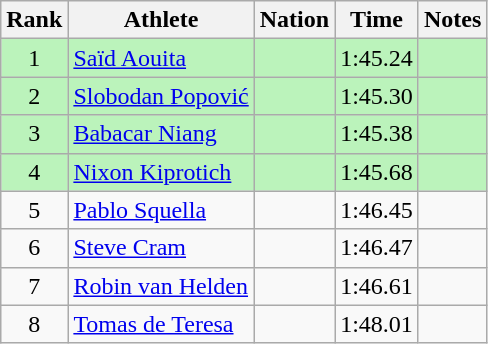<table class="wikitable sortable" style="text-align:center">
<tr>
<th>Rank</th>
<th>Athlete</th>
<th>Nation</th>
<th>Time</th>
<th>Notes</th>
</tr>
<tr style="background:#bbf3bb;">
<td>1</td>
<td align=left><a href='#'>Saïd Aouita</a></td>
<td align=left></td>
<td>1:45.24</td>
<td></td>
</tr>
<tr style="background:#bbf3bb;">
<td>2</td>
<td align=left><a href='#'>Slobodan Popović</a></td>
<td align=left></td>
<td>1:45.30</td>
<td></td>
</tr>
<tr style="background:#bbf3bb;">
<td>3</td>
<td align=left><a href='#'>Babacar Niang</a></td>
<td align=left></td>
<td>1:45.38</td>
<td></td>
</tr>
<tr style="background:#bbf3bb;">
<td>4</td>
<td align=left><a href='#'>Nixon Kiprotich</a></td>
<td align=left></td>
<td>1:45.68</td>
<td></td>
</tr>
<tr>
<td>5</td>
<td align=left><a href='#'>Pablo Squella</a></td>
<td align=left></td>
<td>1:46.45</td>
<td></td>
</tr>
<tr>
<td>6</td>
<td align=left><a href='#'>Steve Cram</a></td>
<td align=left></td>
<td>1:46.47</td>
<td></td>
</tr>
<tr>
<td>7</td>
<td align=left><a href='#'>Robin van Helden</a></td>
<td align=left></td>
<td>1:46.61</td>
<td></td>
</tr>
<tr>
<td>8</td>
<td align=left><a href='#'>Tomas de Teresa</a></td>
<td align=left></td>
<td>1:48.01</td>
<td></td>
</tr>
</table>
